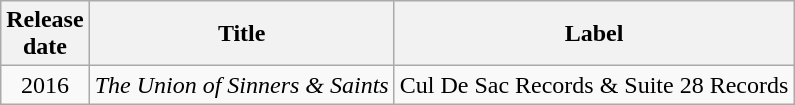<table class="wikitable">
<tr>
<th>Release<br>date</th>
<th>Title</th>
<th>Label</th>
</tr>
<tr>
<td align="center">2016</td>
<td><em>The Union of Sinners & Saints</em></td>
<td>Cul De Sac Records & Suite 28 Records</td>
</tr>
</table>
